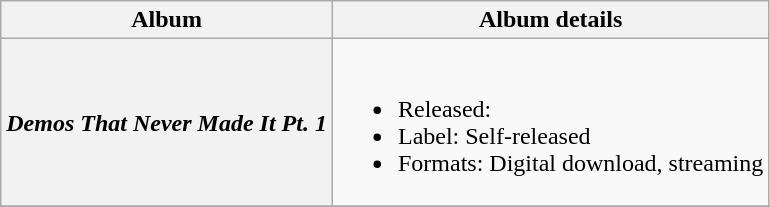<table class="wikitable sortable">
<tr>
<th class="unsortable">Album</th>
<th class="unsortable">Album details</th>
</tr>
<tr>
<th scope="row"><em>Demos That Never Made It Pt. 1</em></th>
<td><br><ul><li>Released: </li><li>Label: Self-released</li><li>Formats: Digital download, streaming</li></ul></td>
</tr>
<tr>
</tr>
</table>
